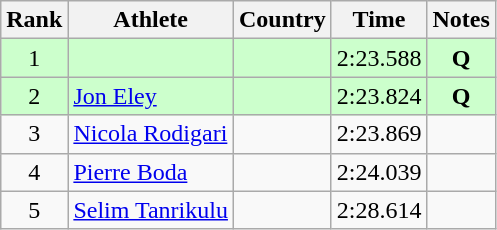<table class="wikitable sortable" style="text-align:center">
<tr>
<th>Rank</th>
<th>Athlete</th>
<th>Country</th>
<th>Time</th>
<th>Notes</th>
</tr>
<tr bgcolor="#ccffcc">
<td>1</td>
<td align=left></td>
<td align=left></td>
<td>2:23.588</td>
<td><strong>Q</strong></td>
</tr>
<tr bgcolor="#ccffcc">
<td>2</td>
<td align=left><a href='#'>Jon Eley</a></td>
<td align=left></td>
<td>2:23.824</td>
<td><strong>Q</strong></td>
</tr>
<tr>
<td>3</td>
<td align=left><a href='#'>Nicola Rodigari</a></td>
<td align=left></td>
<td>2:23.869</td>
<td></td>
</tr>
<tr>
<td>4</td>
<td align=left><a href='#'>Pierre Boda</a></td>
<td align=left></td>
<td>2:24.039</td>
<td></td>
</tr>
<tr>
<td>5</td>
<td align=left><a href='#'>Selim Tanrikulu</a></td>
<td align=left></td>
<td>2:28.614</td>
<td></td>
</tr>
</table>
